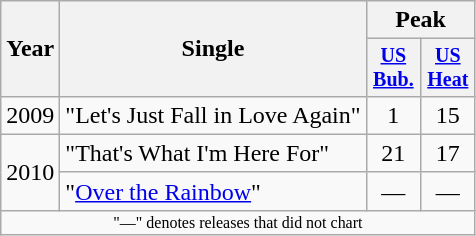<table class="wikitable" style="text-align:center;">
<tr>
<th rowspan="2">Year</th>
<th rowspan="2">Single</th>
<th colspan="2">Peak</th>
</tr>
<tr style="font-size:smaller;">
<th style="width:30px;"><a href='#'>US<br>Bub.</a><br></th>
<th style="width:30px;"><a href='#'>US Heat</a><br></th>
</tr>
<tr>
<td>2009</td>
<td style="text-align:left;">"Let's Just Fall in Love Again"</td>
<td>1</td>
<td>15</td>
</tr>
<tr>
<td rowspan="2">2010</td>
<td style="text-align:left;">"That's What I'm Here For"</td>
<td>21</td>
<td>17</td>
</tr>
<tr>
<td style="text-align:left;">"<a href='#'>Over the Rainbow</a>"</td>
<td>—</td>
<td>—</td>
</tr>
<tr>
<td colspan="5" style="font-size:8pt">"—" denotes releases that did not chart</td>
</tr>
</table>
